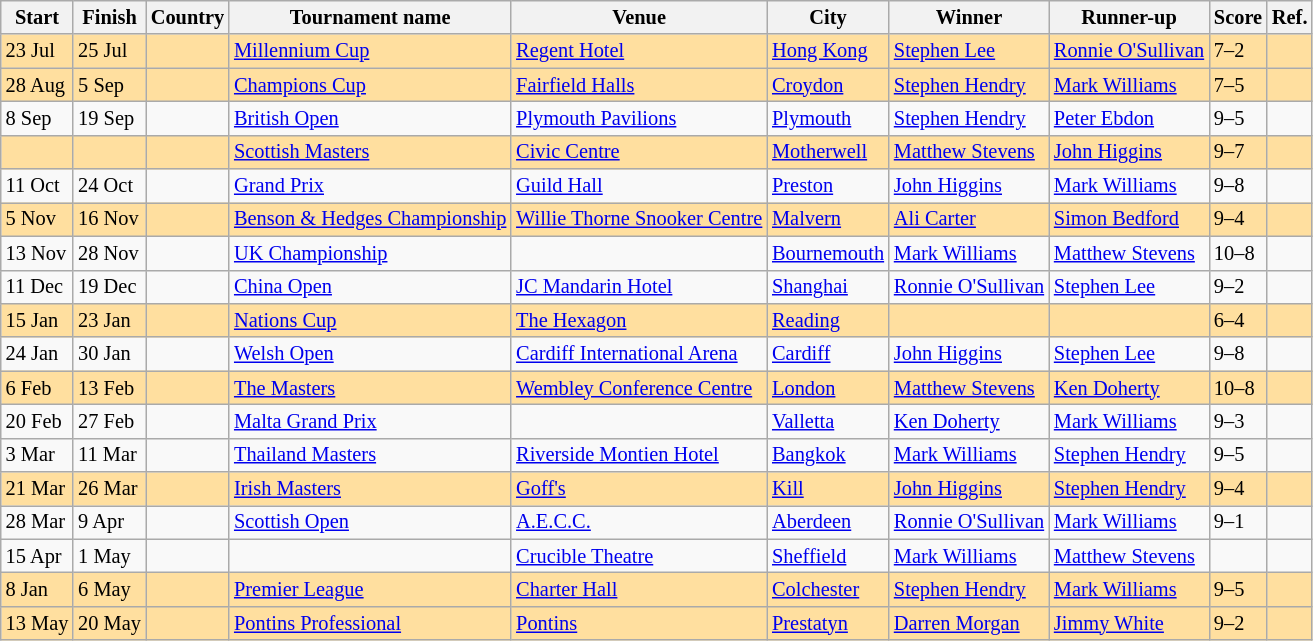<table class="wikitable sortable" style="font-size: 85%">
<tr>
<th>Start</th>
<th>Finish</th>
<th>Country</th>
<th>Tournament name</th>
<th>Venue</th>
<th>City</th>
<th>Winner</th>
<th>Runner-up</th>
<th>Score</th>
<th>Ref.</th>
</tr>
<tr bgcolor="#ffdf9f">
<td>23 Jul</td>
<td>25 Jul</td>
<td></td>
<td><a href='#'>Millennium Cup</a></td>
<td><a href='#'>Regent Hotel</a></td>
<td><a href='#'>Hong Kong</a></td>
<td> <a href='#'>Stephen Lee</a></td>
<td> <a href='#'>Ronnie O'Sullivan</a></td>
<td>7–2</td>
<td></td>
</tr>
<tr bgcolor="#ffdf9f">
<td>28 Aug</td>
<td>5 Sep</td>
<td></td>
<td><a href='#'>Champions Cup</a></td>
<td><a href='#'>Fairfield Halls</a></td>
<td><a href='#'>Croydon</a></td>
<td> <a href='#'>Stephen Hendry</a></td>
<td> <a href='#'>Mark Williams</a></td>
<td>7–5</td>
<td></td>
</tr>
<tr>
<td>8 Sep</td>
<td>19 Sep</td>
<td></td>
<td><a href='#'>British Open</a></td>
<td><a href='#'>Plymouth Pavilions</a></td>
<td><a href='#'>Plymouth</a></td>
<td> <a href='#'>Stephen Hendry</a></td>
<td> <a href='#'>Peter Ebdon</a></td>
<td>9–5</td>
<td></td>
</tr>
<tr bgcolor="#ffdf9f">
<td></td>
<td></td>
<td></td>
<td><a href='#'>Scottish Masters</a></td>
<td><a href='#'>Civic Centre</a></td>
<td><a href='#'>Motherwell</a></td>
<td> <a href='#'>Matthew Stevens</a></td>
<td> <a href='#'>John Higgins</a></td>
<td>9–7</td>
<td></td>
</tr>
<tr>
<td>11 Oct</td>
<td>24 Oct</td>
<td></td>
<td><a href='#'>Grand Prix</a></td>
<td><a href='#'>Guild Hall</a></td>
<td><a href='#'>Preston</a></td>
<td> <a href='#'>John Higgins</a></td>
<td> <a href='#'>Mark Williams</a></td>
<td>9–8</td>
<td></td>
</tr>
<tr bgcolor="#ffdf9f">
<td>5 Nov</td>
<td>16 Nov</td>
<td></td>
<td><a href='#'>Benson & Hedges Championship</a></td>
<td><a href='#'>Willie Thorne Snooker Centre</a></td>
<td><a href='#'>Malvern</a></td>
<td> <a href='#'>Ali Carter</a></td>
<td> <a href='#'>Simon Bedford</a></td>
<td>9–4</td>
<td></td>
</tr>
<tr>
<td>13 Nov</td>
<td>28 Nov</td>
<td></td>
<td><a href='#'>UK Championship</a></td>
<td></td>
<td><a href='#'>Bournemouth</a></td>
<td> <a href='#'>Mark Williams</a></td>
<td> <a href='#'>Matthew Stevens</a></td>
<td>10–8</td>
<td></td>
</tr>
<tr>
<td>11 Dec</td>
<td>19 Dec</td>
<td></td>
<td><a href='#'>China Open</a></td>
<td><a href='#'>JC Mandarin Hotel</a></td>
<td><a href='#'>Shanghai</a></td>
<td> <a href='#'>Ronnie O'Sullivan</a></td>
<td> <a href='#'>Stephen Lee</a></td>
<td>9–2</td>
<td></td>
</tr>
<tr bgcolor="#ffdf9f">
<td>15 Jan</td>
<td>23 Jan</td>
<td></td>
<td><a href='#'>Nations Cup</a></td>
<td><a href='#'>The Hexagon</a></td>
<td><a href='#'>Reading</a></td>
<td></td>
<td></td>
<td>6–4</td>
<td></td>
</tr>
<tr>
<td>24 Jan</td>
<td>30 Jan</td>
<td></td>
<td><a href='#'>Welsh Open</a></td>
<td><a href='#'>Cardiff International Arena</a></td>
<td><a href='#'>Cardiff</a></td>
<td> <a href='#'>John Higgins</a></td>
<td> <a href='#'>Stephen Lee</a></td>
<td>9–8</td>
<td></td>
</tr>
<tr bgcolor="#ffdf9f">
<td>6 Feb</td>
<td>13 Feb</td>
<td></td>
<td><a href='#'>The Masters</a></td>
<td><a href='#'>Wembley Conference Centre</a></td>
<td><a href='#'>London</a></td>
<td> <a href='#'>Matthew Stevens</a></td>
<td> <a href='#'>Ken Doherty</a></td>
<td>10–8</td>
<td></td>
</tr>
<tr>
<td>20 Feb</td>
<td>27 Feb</td>
<td></td>
<td><a href='#'>Malta Grand Prix</a></td>
<td></td>
<td><a href='#'>Valletta</a></td>
<td> <a href='#'>Ken Doherty</a></td>
<td> <a href='#'>Mark Williams</a></td>
<td>9–3</td>
<td></td>
</tr>
<tr>
<td>3 Mar</td>
<td>11 Mar</td>
<td></td>
<td><a href='#'>Thailand Masters</a></td>
<td><a href='#'>Riverside Montien Hotel</a></td>
<td><a href='#'>Bangkok</a></td>
<td> <a href='#'>Mark Williams</a></td>
<td> <a href='#'>Stephen Hendry</a></td>
<td>9–5</td>
<td></td>
</tr>
<tr bgcolor="#ffdf9f">
<td>21 Mar</td>
<td>26 Mar</td>
<td></td>
<td><a href='#'>Irish Masters</a></td>
<td><a href='#'>Goff's</a></td>
<td><a href='#'>Kill</a></td>
<td> <a href='#'>John Higgins</a></td>
<td> <a href='#'>Stephen Hendry</a></td>
<td>9–4</td>
<td></td>
</tr>
<tr>
<td>28 Mar</td>
<td>9 Apr</td>
<td></td>
<td><a href='#'>Scottish Open</a></td>
<td><a href='#'>A.E.C.C.</a></td>
<td><a href='#'>Aberdeen</a></td>
<td> <a href='#'>Ronnie O'Sullivan</a></td>
<td> <a href='#'>Mark Williams</a></td>
<td>9–1</td>
<td></td>
</tr>
<tr>
<td>15 Apr</td>
<td>1 May</td>
<td></td>
<td></td>
<td><a href='#'>Crucible Theatre</a></td>
<td><a href='#'>Sheffield</a></td>
<td> <a href='#'>Mark Williams</a></td>
<td> <a href='#'>Matthew Stevens</a></td>
<td></td>
<td></td>
</tr>
<tr bgcolor="#ffdf9f">
<td>8 Jan</td>
<td>6 May</td>
<td></td>
<td><a href='#'>Premier League</a></td>
<td><a href='#'>Charter Hall</a></td>
<td><a href='#'>Colchester</a></td>
<td> <a href='#'>Stephen Hendry</a></td>
<td> <a href='#'>Mark Williams</a></td>
<td>9–5</td>
<td></td>
</tr>
<tr bgcolor="#ffdf9f">
<td>13 May</td>
<td>20 May</td>
<td></td>
<td><a href='#'>Pontins Professional</a></td>
<td><a href='#'>Pontins</a></td>
<td><a href='#'>Prestatyn</a></td>
<td> <a href='#'>Darren Morgan</a></td>
<td> <a href='#'>Jimmy White</a></td>
<td>9–2</td>
<td></td>
</tr>
</table>
